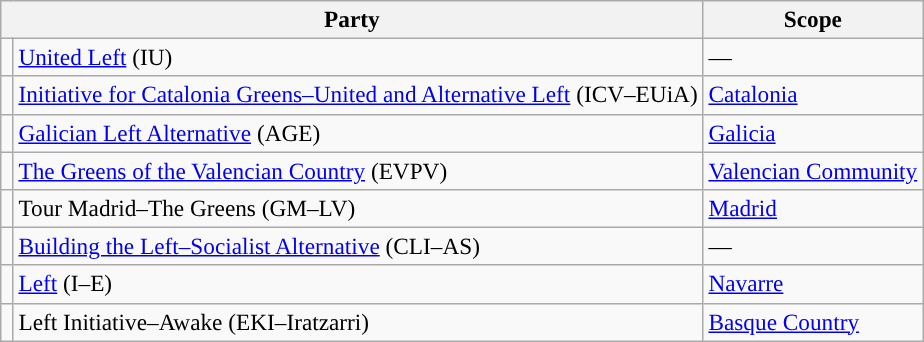<table class="wikitable" style="text-align:left; font-size:97%;">
<tr>
<th colspan="2">Party</th>
<th>Scope</th>
</tr>
<tr>
<td width="1"></td>
<td><a href='#'>United Left</a> (IU)</td>
<td>—</td>
</tr>
<tr>
<td></td>
<td><a href='#'>Initiative for Catalonia Greens–United and Alternative Left</a> (ICV–EUiA)</td>
<td><a href='#'>Catalonia</a></td>
</tr>
<tr>
<td></td>
<td><a href='#'>Galician Left Alternative</a> (AGE)</td>
<td><a href='#'>Galicia</a></td>
</tr>
<tr>
<td></td>
<td><a href='#'>The Greens of the Valencian Country</a> (EVPV)</td>
<td><a href='#'>Valencian Community</a></td>
</tr>
<tr>
<td></td>
<td>Tour Madrid–The Greens (GM–LV)</td>
<td><a href='#'>Madrid</a></td>
</tr>
<tr>
<td></td>
<td><a href='#'>Building the Left–Socialist Alternative</a> (CLI–AS)</td>
<td>—</td>
</tr>
<tr>
<td></td>
<td><a href='#'>Left</a> (I–E)</td>
<td><a href='#'>Navarre</a></td>
</tr>
<tr>
<td></td>
<td>Left Initiative–Awake (EKI–Iratzarri)</td>
<td><a href='#'>Basque Country</a></td>
</tr>
</table>
